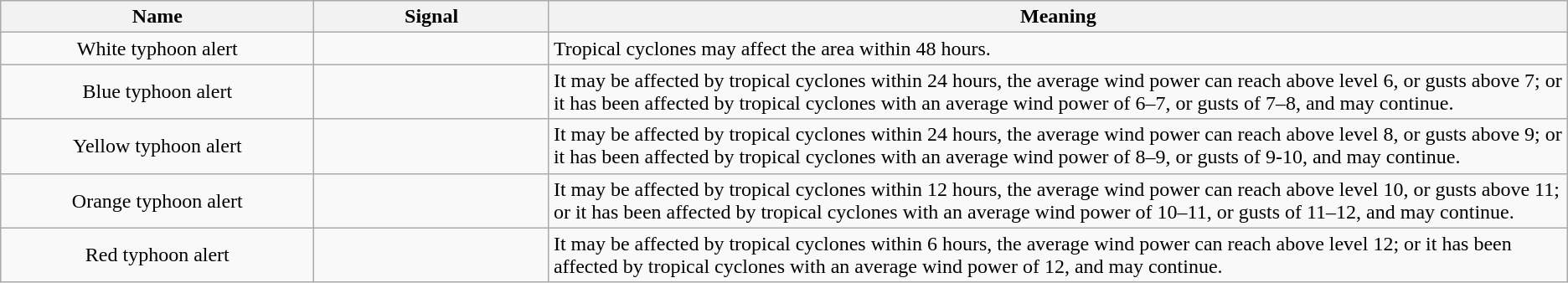<table class="wikitable">
<tr>
<th width="20%">Name</th>
<th width="15%">Signal</th>
<th width="65%">Meaning</th>
</tr>
<tr>
<td style="text-align: center;">White typhoon alert</td>
<td style="text-align: center;"></td>
<td>Tropical cyclones may affect the area within 48 hours.</td>
</tr>
<tr>
<td style="text-align: center;">Blue typhoon alert</td>
<td style="text-align: center;"></td>
<td>It may be affected by tropical cyclones within 24 hours, the average wind power can reach above level 6, or gusts above 7; or it has been affected by tropical cyclones with an average wind power of 6–7, or gusts of 7–8, and may continue.</td>
</tr>
<tr>
<td style="text-align: center;">Yellow typhoon alert</td>
<td style="text-align: center;"></td>
<td>It may be affected by tropical cyclones within 24 hours, the average wind power can reach above level 8, or gusts above 9; or it has been affected by tropical cyclones with an average wind power of 8–9, or gusts of 9-10, and may continue.</td>
</tr>
<tr>
<td style="text-align: center;">Orange typhoon alert</td>
<td style="text-align: center;"></td>
<td>It may be affected by tropical cyclones within 12 hours, the average wind power can reach above level 10, or gusts above 11; or it has been affected by tropical cyclones with an average wind power of 10–11, or gusts of 11–12, and may continue.</td>
</tr>
<tr>
<td style="text-align: center;">Red typhoon alert</td>
<td style="text-align: center;"></td>
<td>It may be affected by tropical cyclones within 6 hours, the average wind power can reach above level 12; or it has been affected by tropical cyclones with an average wind power of 12, and may continue.</td>
</tr>
</table>
